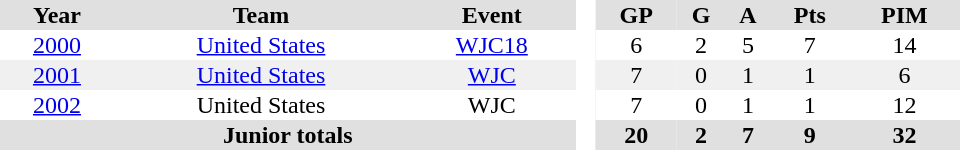<table border="0" cellpadding="1" cellspacing="0" style="text-align:center; width:40em">
<tr ALIGN="center" bgcolor="#e0e0e0">
<th>Year</th>
<th>Team</th>
<th>Event</th>
<th rowspan="99" bgcolor="#ffffff"> </th>
<th>GP</th>
<th>G</th>
<th>A</th>
<th>Pts</th>
<th>PIM</th>
</tr>
<tr>
<td><a href='#'>2000</a></td>
<td><a href='#'>United States</a></td>
<td><a href='#'>WJC18</a></td>
<td>6</td>
<td>2</td>
<td>5</td>
<td>7</td>
<td>14</td>
</tr>
<tr bgcolor="#f0f0f0">
<td><a href='#'>2001</a></td>
<td><a href='#'>United States</a></td>
<td><a href='#'>WJC</a></td>
<td>7</td>
<td>0</td>
<td>1</td>
<td>1</td>
<td>6</td>
</tr>
<tr>
<td><a href='#'>2002</a></td>
<td>United States</td>
<td>WJC</td>
<td>7</td>
<td>0</td>
<td>1</td>
<td>1</td>
<td>12</td>
</tr>
<tr bgcolor="#e0e0e0">
<th colspan=3>Junior totals</th>
<th>20</th>
<th>2</th>
<th>7</th>
<th>9</th>
<th>32</th>
</tr>
</table>
